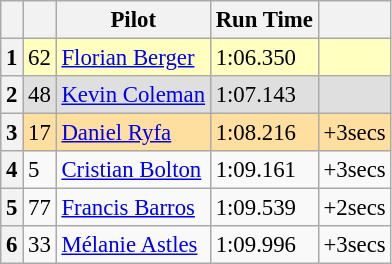<table class="wikitable" style="font-size: 95%;">
<tr>
<th></th>
<th></th>
<th>Pilot</th>
<th>Run Time</th>
<th></th>
</tr>
<tr>
<th>1</th>
<td style="background:#ffffbf;">62</td>
<td style="background:#ffffbf;"> <a href='#'>Florian Berger</a></td>
<td style="background:#ffffbf;">1:06.350</td>
<td style="background:#ffffbf;"></td>
</tr>
<tr>
<th>2</th>
<td style="background:#dfdfdf;">48</td>
<td style="background:#dfdfdf;"> <a href='#'>Kevin Coleman</a></td>
<td style="background:#dfdfdf;">1:07.143</td>
<td style="background:#dfdfdf;"></td>
</tr>
<tr>
<th>3</th>
<td style="background:#ffdf9f;">17</td>
<td style="background:#ffdf9f;"> <a href='#'>Daniel Ryfa</a></td>
<td style="background:#ffdf9f;">1:08.216</td>
<td style="background:#ffdf9f;">+3secs</td>
</tr>
<tr>
<th>4</th>
<td>5</td>
<td> <a href='#'>Cristian Bolton</a></td>
<td>1:09.161</td>
<td>+3secs</td>
</tr>
<tr>
<th>5</th>
<td>77</td>
<td> <a href='#'>Francis Barros</a></td>
<td>1:09.539</td>
<td>+2secs</td>
</tr>
<tr>
<th>6</th>
<td>33</td>
<td> <a href='#'>Mélanie Astles</a></td>
<td>1:09.996</td>
<td>+3secs</td>
</tr>
</table>
